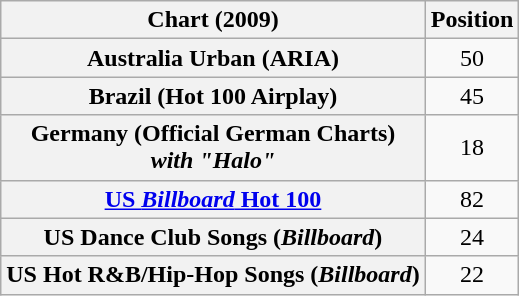<table class="wikitable sortable plainrowheaders" style="text-align:center">
<tr>
<th scope="col">Chart (2009)</th>
<th scope="col">Position</th>
</tr>
<tr>
<th scope="row">Australia Urban (ARIA)</th>
<td style="text-align:center;">50</td>
</tr>
<tr>
<th scope="row">Brazil (Hot 100 Airplay)</th>
<td style="text-align:center;">45</td>
</tr>
<tr>
<th scope="row">Germany (Official German Charts)<br><em>with "Halo"</em></th>
<td style="text-align:center;">18</td>
</tr>
<tr>
<th scope="row"><a href='#'>US <em>Billboard</em> Hot 100</a></th>
<td style="text-align:center;">82</td>
</tr>
<tr>
<th scope="row">US Dance Club Songs (<em>Billboard</em>)</th>
<td style="text-align:center;">24</td>
</tr>
<tr>
<th scope="row">US Hot R&B/Hip-Hop Songs (<em>Billboard</em>)</th>
<td style="text-align:center;">22</td>
</tr>
</table>
